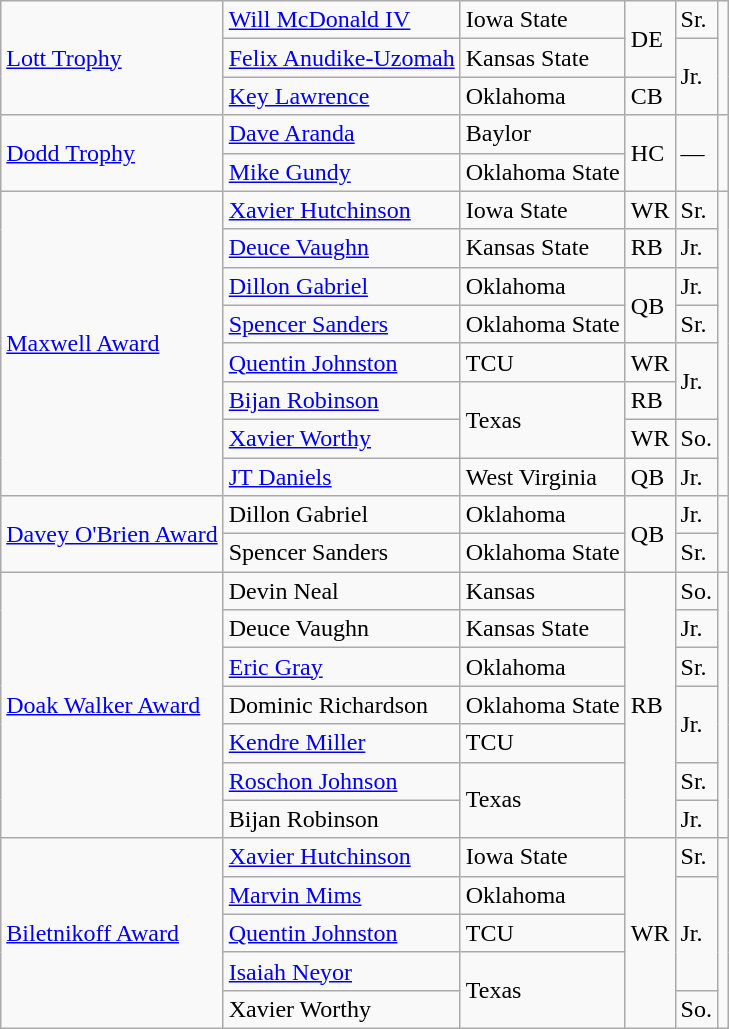<table class="wikitable">
<tr>
<td rowspan=3><a href='#'>Lott Trophy</a></td>
<td><a href='#'>Will McDonald IV</a></td>
<td>Iowa State</td>
<td rowspan=2>DE</td>
<td> Sr.</td>
<td rowspan=3></td>
</tr>
<tr>
<td><a href='#'>Felix Anudike-Uzomah</a></td>
<td>Kansas State</td>
<td rowspan=2>Jr.</td>
</tr>
<tr>
<td><a href='#'>Key Lawrence</a></td>
<td>Oklahoma</td>
<td>CB</td>
</tr>
<tr>
<td rowspan=2><a href='#'>Dodd Trophy</a></td>
<td><a href='#'>Dave Aranda</a></td>
<td>Baylor</td>
<td rowspan=2>HC</td>
<td rowspan=2>—</td>
<td rowspan=2></td>
</tr>
<tr>
<td><a href='#'>Mike Gundy</a></td>
<td>Oklahoma State</td>
</tr>
<tr>
<td rowspan=8><a href='#'>Maxwell Award</a></td>
<td><a href='#'>Xavier Hutchinson</a></td>
<td>Iowa State</td>
<td>WR</td>
<td> Sr.</td>
<td rowspan=8></td>
</tr>
<tr>
<td><a href='#'>Deuce Vaughn</a></td>
<td>Kansas State</td>
<td>RB</td>
<td>Jr.</td>
</tr>
<tr>
<td><a href='#'>Dillon Gabriel</a></td>
<td>Oklahoma</td>
<td rowspan=2>QB</td>
<td> Jr.</td>
</tr>
<tr>
<td><a href='#'>Spencer Sanders</a></td>
<td>Oklahoma State</td>
<td> Sr.</td>
</tr>
<tr>
<td><a href='#'>Quentin Johnston</a></td>
<td>TCU</td>
<td>WR</td>
<td rowspan=2>Jr.</td>
</tr>
<tr>
<td><a href='#'>Bijan Robinson</a></td>
<td rowspan=2>Texas</td>
<td>RB</td>
</tr>
<tr>
<td><a href='#'>Xavier Worthy</a></td>
<td>WR</td>
<td>So.</td>
</tr>
<tr>
<td><a href='#'>JT Daniels</a></td>
<td>West Virginia</td>
<td>QB</td>
<td>Jr.</td>
</tr>
<tr>
<td rowspan=2><a href='#'>Davey O'Brien Award</a></td>
<td>Dillon Gabriel</td>
<td>Oklahoma</td>
<td rowspan=2>QB</td>
<td> Jr.</td>
<td rowspan=2></td>
</tr>
<tr>
<td>Spencer Sanders</td>
<td>Oklahoma State</td>
<td> Sr.</td>
</tr>
<tr>
<td rowspan=7><a href='#'>Doak Walker Award</a></td>
<td>Devin Neal</td>
<td>Kansas</td>
<td rowspan=7>RB</td>
<td>So.</td>
<td rowspan=7></td>
</tr>
<tr>
<td>Deuce Vaughn</td>
<td>Kansas State</td>
<td>Jr.</td>
</tr>
<tr>
<td><a href='#'>Eric Gray</a></td>
<td>Oklahoma</td>
<td>Sr.</td>
</tr>
<tr>
<td>Dominic Richardson</td>
<td>Oklahoma State</td>
<td rowspan=2>Jr.</td>
</tr>
<tr>
<td><a href='#'>Kendre Miller</a></td>
<td>TCU</td>
</tr>
<tr>
<td><a href='#'>Roschon Johnson</a></td>
<td rowspan=2>Texas</td>
<td>Sr.</td>
</tr>
<tr>
<td>Bijan Robinson</td>
<td>Jr.</td>
</tr>
<tr>
<td rowspan=5><a href='#'>Biletnikoff Award</a></td>
<td><a href='#'>Xavier Hutchinson</a></td>
<td>Iowa State</td>
<td rowspan=5>WR</td>
<td> Sr.</td>
<td rowspan=5></td>
</tr>
<tr>
<td><a href='#'>Marvin Mims</a></td>
<td>Oklahoma</td>
<td rowspan=3>Jr.</td>
</tr>
<tr>
<td><a href='#'>Quentin Johnston</a></td>
<td>TCU</td>
</tr>
<tr>
<td><a href='#'>Isaiah Neyor</a></td>
<td rowspan=2>Texas</td>
</tr>
<tr>
<td>Xavier Worthy</td>
<td>So.</td>
</tr>
</table>
